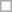<table class="wikitable">
<tr>
<td colspan=4></td>
</tr>
</table>
